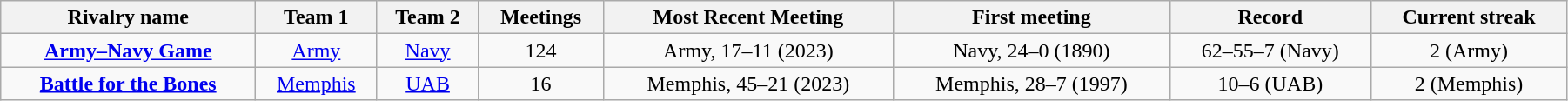<table class="wikitable sortable" style="text-align:center; width:95%">
<tr>
<th>Rivalry name</th>
<th>Team 1</th>
<th>Team 2</th>
<th>Meetings</th>
<th>Most Recent Meeting</th>
<th>First meeting</th>
<th>Record</th>
<th>Current streak</th>
</tr>
<tr>
<td><strong><a href='#'>Army–Navy Game</a></strong></td>
<td><a href='#'>Army</a></td>
<td><a href='#'>Navy</a></td>
<td>124</td>
<td>Army, 17–11 (2023)</td>
<td>Navy, 24–0 (1890)</td>
<td>62–55–7 (Navy)</td>
<td>2 (Army)</td>
</tr>
<tr>
<td><strong><a href='#'>Battle for the Bones</a></strong></td>
<td><a href='#'>Memphis</a></td>
<td><a href='#'>UAB</a></td>
<td>16</td>
<td>Memphis, 45–21 (2023)</td>
<td>Memphis, 28–7 (1997)</td>
<td>10–6 (UAB)</td>
<td>2 (Memphis)<br></td>
</tr>
</table>
